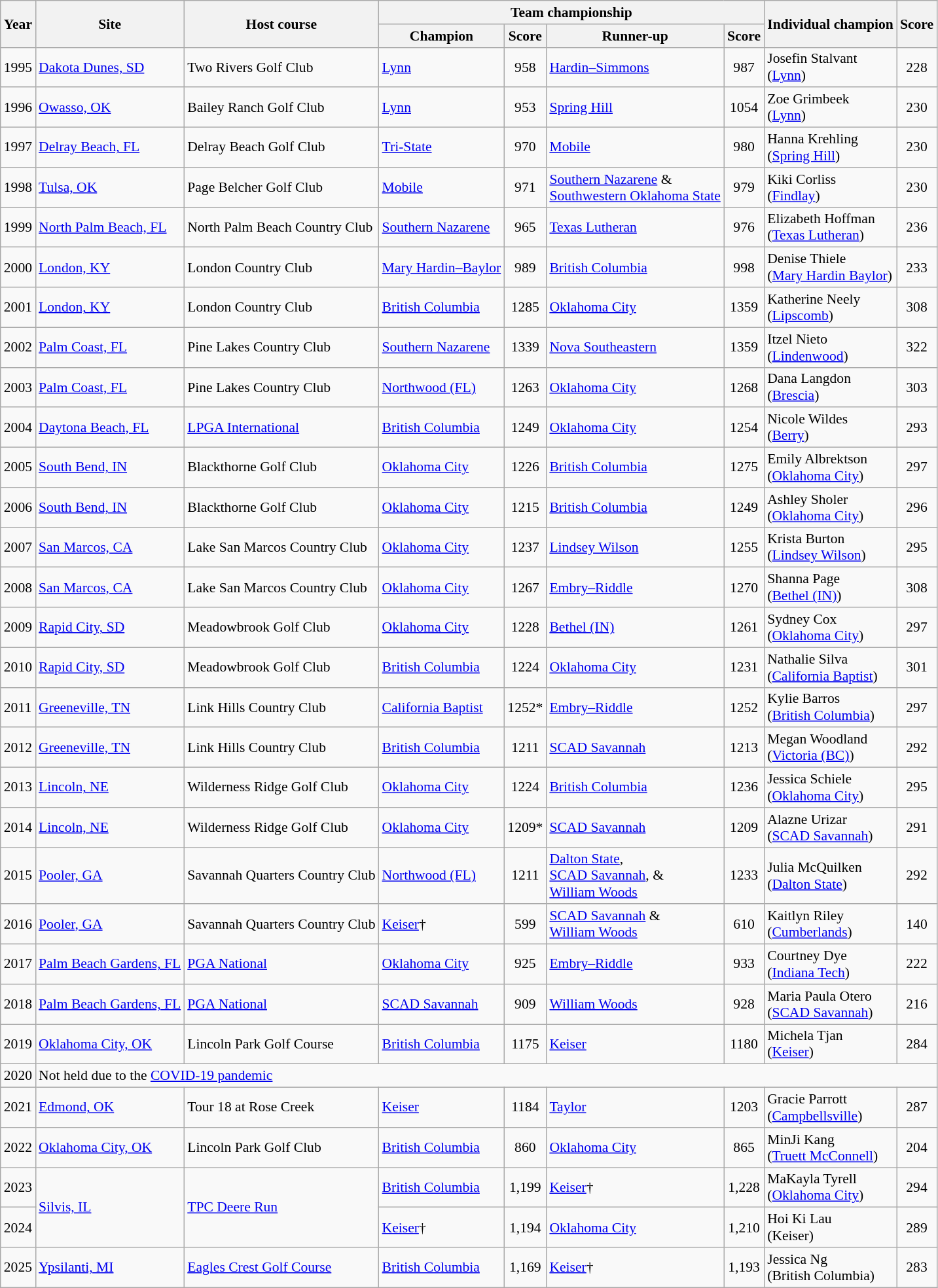<table class="wikitable" style="font-size:90%;">
<tr>
<th rowspan="2">Year</th>
<th rowspan="2">Site</th>
<th rowspan="2">Host course</th>
<th colspan=4>Team championship</th>
<th rowspan="2">Individual champion</th>
<th rowspan="2">Score</th>
</tr>
<tr>
<th>Champion</th>
<th>Score</th>
<th>Runner-up</th>
<th>Score</th>
</tr>
<tr>
<td>1995</td>
<td><a href='#'>Dakota Dunes, SD</a></td>
<td>Two Rivers Golf Club</td>
<td><a href='#'>Lynn</a></td>
<td style="text-align:center">958</td>
<td><a href='#'>Hardin–Simmons</a></td>
<td style="text-align:center">987</td>
<td>Josefin Stalvant<br>(<a href='#'>Lynn</a>)</td>
<td style="text-align:center">228</td>
</tr>
<tr>
<td>1996</td>
<td><a href='#'>Owasso, OK</a></td>
<td>Bailey Ranch Golf Club</td>
<td><a href='#'>Lynn</a></td>
<td style="text-align:center">953</td>
<td><a href='#'>Spring Hill</a></td>
<td style="text-align:center">1054</td>
<td>Zoe Grimbeek<br>(<a href='#'>Lynn</a>)</td>
<td style="text-align:center">230</td>
</tr>
<tr>
<td>1997</td>
<td><a href='#'>Delray Beach, FL</a></td>
<td>Delray Beach Golf Club</td>
<td><a href='#'>Tri-State</a></td>
<td style="text-align:center">970</td>
<td><a href='#'>Mobile</a></td>
<td style="text-align:center">980</td>
<td>Hanna Krehling<br>(<a href='#'>Spring Hill</a>)</td>
<td style="text-align:center">230</td>
</tr>
<tr>
<td>1998</td>
<td><a href='#'>Tulsa, OK</a></td>
<td>Page Belcher Golf Club</td>
<td><a href='#'>Mobile</a></td>
<td style="text-align:center">971</td>
<td><a href='#'>Southern Nazarene</a> & <br><a href='#'>Southwestern Oklahoma State</a></td>
<td style="text-align:center">979</td>
<td>Kiki Corliss<br>(<a href='#'>Findlay</a>)</td>
<td style="text-align:center">230</td>
</tr>
<tr>
<td>1999</td>
<td><a href='#'>North Palm Beach, FL</a></td>
<td>North Palm Beach Country Club</td>
<td><a href='#'>Southern Nazarene</a></td>
<td style="text-align:center">965</td>
<td><a href='#'>Texas Lutheran</a></td>
<td style="text-align:center">976</td>
<td>Elizabeth Hoffman<br>(<a href='#'>Texas Lutheran</a>)</td>
<td style="text-align:center">236</td>
</tr>
<tr>
<td>2000</td>
<td><a href='#'>London, KY</a></td>
<td>London Country Club</td>
<td><a href='#'>Mary Hardin–Baylor</a></td>
<td style="text-align:center">989</td>
<td><a href='#'>British Columbia</a></td>
<td style="text-align:center">998</td>
<td>Denise Thiele<br>(<a href='#'>Mary Hardin Baylor</a>)</td>
<td style="text-align:center">233</td>
</tr>
<tr>
<td>2001</td>
<td><a href='#'>London, KY</a></td>
<td>London Country Club</td>
<td><a href='#'>British Columbia</a></td>
<td style="text-align:center">1285</td>
<td><a href='#'>Oklahoma City</a></td>
<td style="text-align:center">1359</td>
<td>Katherine Neely<br>(<a href='#'>Lipscomb</a>)</td>
<td style="text-align:center">308</td>
</tr>
<tr>
<td>2002</td>
<td><a href='#'>Palm Coast, FL</a></td>
<td>Pine Lakes Country Club</td>
<td><a href='#'>Southern Nazarene</a></td>
<td style="text-align:center">1339</td>
<td><a href='#'>Nova Southeastern</a></td>
<td style="text-align:center">1359</td>
<td>Itzel Nieto<br>(<a href='#'>Lindenwood</a>)</td>
<td style="text-align:center">322</td>
</tr>
<tr>
<td>2003</td>
<td><a href='#'>Palm Coast, FL</a></td>
<td>Pine Lakes Country Club</td>
<td><a href='#'>Northwood (FL)</a></td>
<td style="text-align:center">1263</td>
<td><a href='#'>Oklahoma City</a></td>
<td style="text-align:center">1268</td>
<td>Dana Langdon<br>(<a href='#'>Brescia</a>)</td>
<td style="text-align:center">303</td>
</tr>
<tr>
<td>2004</td>
<td><a href='#'>Daytona Beach, FL</a></td>
<td><a href='#'>LPGA International</a></td>
<td><a href='#'>British Columbia</a></td>
<td style="text-align:center">1249</td>
<td><a href='#'>Oklahoma City</a></td>
<td style="text-align:center">1254</td>
<td>Nicole Wildes<br>(<a href='#'>Berry</a>)</td>
<td style="text-align:center">293</td>
</tr>
<tr>
<td>2005</td>
<td><a href='#'>South Bend, IN</a></td>
<td>Blackthorne Golf Club</td>
<td><a href='#'>Oklahoma City</a></td>
<td style="text-align:center">1226</td>
<td><a href='#'>British Columbia</a></td>
<td style="text-align:center">1275</td>
<td>Emily Albrektson<br>(<a href='#'>Oklahoma City</a>)</td>
<td style="text-align:center">297</td>
</tr>
<tr>
<td>2006</td>
<td><a href='#'>South Bend, IN</a></td>
<td>Blackthorne Golf Club</td>
<td><a href='#'>Oklahoma City</a></td>
<td style="text-align:center">1215</td>
<td><a href='#'>British Columbia</a></td>
<td style="text-align:center">1249</td>
<td>Ashley Sholer<br>(<a href='#'>Oklahoma City</a>)</td>
<td style="text-align:center">296</td>
</tr>
<tr>
<td>2007</td>
<td><a href='#'>San Marcos, CA</a></td>
<td>Lake San Marcos Country Club</td>
<td><a href='#'>Oklahoma City</a></td>
<td style="text-align:center">1237</td>
<td><a href='#'>Lindsey Wilson</a></td>
<td style="text-align:center">1255</td>
<td>Krista Burton<br>(<a href='#'>Lindsey Wilson</a>)</td>
<td style="text-align:center">295</td>
</tr>
<tr>
<td>2008</td>
<td><a href='#'>San Marcos, CA</a></td>
<td>Lake San Marcos Country Club</td>
<td><a href='#'>Oklahoma City</a></td>
<td style="text-align:center">1267</td>
<td><a href='#'>Embry–Riddle</a></td>
<td style="text-align:center">1270</td>
<td>Shanna Page<br>(<a href='#'>Bethel (IN)</a>)</td>
<td style="text-align:center">308</td>
</tr>
<tr>
<td>2009</td>
<td><a href='#'>Rapid City, SD</a></td>
<td>Meadowbrook Golf Club</td>
<td><a href='#'>Oklahoma City</a></td>
<td style="text-align:center">1228</td>
<td><a href='#'>Bethel (IN)</a></td>
<td style="text-align:center">1261</td>
<td>Sydney Cox<br>(<a href='#'>Oklahoma City</a>)</td>
<td style="text-align:center">297</td>
</tr>
<tr>
<td>2010</td>
<td><a href='#'>Rapid City, SD</a></td>
<td>Meadowbrook Golf Club</td>
<td><a href='#'>British Columbia</a></td>
<td style="text-align:center">1224</td>
<td><a href='#'>Oklahoma City</a></td>
<td style="text-align:center">1231</td>
<td>Nathalie Silva<br>(<a href='#'>California Baptist</a>)</td>
<td style="text-align:center">301</td>
</tr>
<tr>
<td>2011</td>
<td><a href='#'>Greeneville, TN</a></td>
<td>Link Hills Country Club</td>
<td><a href='#'>California Baptist</a></td>
<td style="text-align:center">1252*</td>
<td><a href='#'>Embry–Riddle</a></td>
<td style="text-align:center">1252</td>
<td>Kylie Barros<br>(<a href='#'>British Columbia</a>)</td>
<td style="text-align:center">297</td>
</tr>
<tr>
<td>2012</td>
<td><a href='#'>Greeneville, TN</a></td>
<td>Link Hills Country Club</td>
<td><a href='#'>British Columbia</a></td>
<td style="text-align:center">1211</td>
<td><a href='#'>SCAD Savannah</a></td>
<td style="text-align:center">1213</td>
<td>Megan Woodland<br>(<a href='#'>Victoria (BC)</a>)</td>
<td style="text-align:center">292</td>
</tr>
<tr>
<td>2013</td>
<td><a href='#'>Lincoln, NE</a></td>
<td>Wilderness Ridge Golf Club</td>
<td><a href='#'>Oklahoma City</a></td>
<td style="text-align:center">1224</td>
<td><a href='#'>British Columbia</a></td>
<td style="text-align:center">1236</td>
<td>Jessica Schiele<br>(<a href='#'>Oklahoma City</a>)</td>
<td style="text-align:center">295</td>
</tr>
<tr>
<td>2014</td>
<td><a href='#'>Lincoln, NE</a></td>
<td>Wilderness Ridge Golf Club</td>
<td><a href='#'>Oklahoma City</a></td>
<td style="text-align:center">1209*</td>
<td><a href='#'>SCAD Savannah</a></td>
<td style="text-align:center">1209</td>
<td>Alazne Urizar<br>(<a href='#'>SCAD Savannah</a>)</td>
<td style="text-align:center">291</td>
</tr>
<tr>
<td>2015</td>
<td><a href='#'>Pooler, GA</a></td>
<td>Savannah Quarters Country Club</td>
<td><a href='#'>Northwood (FL)</a></td>
<td style="text-align:center">1211</td>
<td><a href='#'>Dalton State</a>, <br><a href='#'>SCAD Savannah</a>, & <br> <a href='#'>William Woods</a></td>
<td style="text-align:center">1233</td>
<td>Julia McQuilken<br>(<a href='#'>Dalton State</a>)</td>
<td style="text-align:center">292</td>
</tr>
<tr>
<td>2016</td>
<td><a href='#'>Pooler, GA</a></td>
<td>Savannah Quarters Country Club</td>
<td><a href='#'>Keiser</a>†</td>
<td style="text-align:center">599</td>
<td><a href='#'>SCAD Savannah</a> &<br><a href='#'>William Woods</a></td>
<td style="text-align:center">610</td>
<td>Kaitlyn Riley<br>(<a href='#'>Cumberlands</a>)</td>
<td style="text-align:center">140</td>
</tr>
<tr>
<td>2017</td>
<td><a href='#'>Palm Beach Gardens, FL</a></td>
<td><a href='#'>PGA National</a></td>
<td><a href='#'>Oklahoma City</a></td>
<td style="text-align:center">925</td>
<td><a href='#'>Embry–Riddle</a></td>
<td style="text-align:center">933</td>
<td>Courtney Dye<br>(<a href='#'>Indiana Tech</a>)</td>
<td style="text-align:center">222</td>
</tr>
<tr>
<td>2018</td>
<td><a href='#'>Palm Beach Gardens, FL</a></td>
<td><a href='#'>PGA National</a></td>
<td><a href='#'>SCAD Savannah</a></td>
<td style="text-align:center">909</td>
<td><a href='#'>William Woods</a></td>
<td style="text-align:center">928</td>
<td>Maria Paula Otero<br>(<a href='#'>SCAD Savannah</a>)</td>
<td style="text-align:center">216</td>
</tr>
<tr>
<td>2019</td>
<td><a href='#'>Oklahoma City, OK</a></td>
<td>Lincoln Park Golf Course</td>
<td><a href='#'>British Columbia</a></td>
<td style="text-align:center">1175</td>
<td><a href='#'>Keiser</a></td>
<td style="text-align:center">1180</td>
<td>Michela Tjan<br>(<a href='#'>Keiser</a>)</td>
<td style="text-align:center">284</td>
</tr>
<tr>
<td>2020</td>
<td colspan=8>Not held due to the <a href='#'>COVID-19 pandemic</a></td>
</tr>
<tr>
<td>2021</td>
<td><a href='#'>Edmond, OK</a></td>
<td>Tour 18 at Rose Creek</td>
<td><a href='#'>Keiser</a></td>
<td style="text-align:center">1184</td>
<td><a href='#'>Taylor</a></td>
<td style="text-align:center">1203</td>
<td>Gracie Parrott<br>(<a href='#'>Campbellsville</a>)</td>
<td style="text-align:center">287</td>
</tr>
<tr>
<td>2022</td>
<td><a href='#'>Oklahoma City, OK</a></td>
<td>Lincoln Park Golf Club</td>
<td><a href='#'>British Columbia</a></td>
<td style="text-align:center">860</td>
<td><a href='#'>Oklahoma City</a></td>
<td style="text-align:center">865</td>
<td>MinJi Kang<br>(<a href='#'>Truett McConnell</a>)</td>
<td style="text-align:center">204</td>
</tr>
<tr>
<td>2023</td>
<td rowspan=2><a href='#'>Silvis, IL</a></td>
<td rowspan=2><a href='#'>TPC Deere Run</a></td>
<td><a href='#'>British Columbia</a></td>
<td style="text-align:center">1,199</td>
<td><a href='#'>Keiser</a>†</td>
<td style="text-align:center">1,228</td>
<td>MaKayla Tyrell<br>(<a href='#'>Oklahoma City</a>)</td>
<td style="text-align:center">294</td>
</tr>
<tr>
<td>2024</td>
<td><a href='#'>Keiser</a>†</td>
<td style="text-align:center">1,194</td>
<td><a href='#'>Oklahoma City</a></td>
<td style="text-align:center">1,210</td>
<td>Hoi Ki Lau<br>(Keiser)</td>
<td style="text-align:center">289</td>
</tr>
<tr>
<td>2025</td>
<td><a href='#'>Ypsilanti, MI</a></td>
<td><a href='#'>Eagles Crest Golf Course</a></td>
<td><a href='#'>British Columbia</a></td>
<td style="text-align:center">1,169</td>
<td><a href='#'>Keiser</a>†</td>
<td style="text-align:center">1,193</td>
<td>Jessica Ng<br>(British Columbia)</td>
<td style="text-align:center">283</td>
</tr>
</table>
